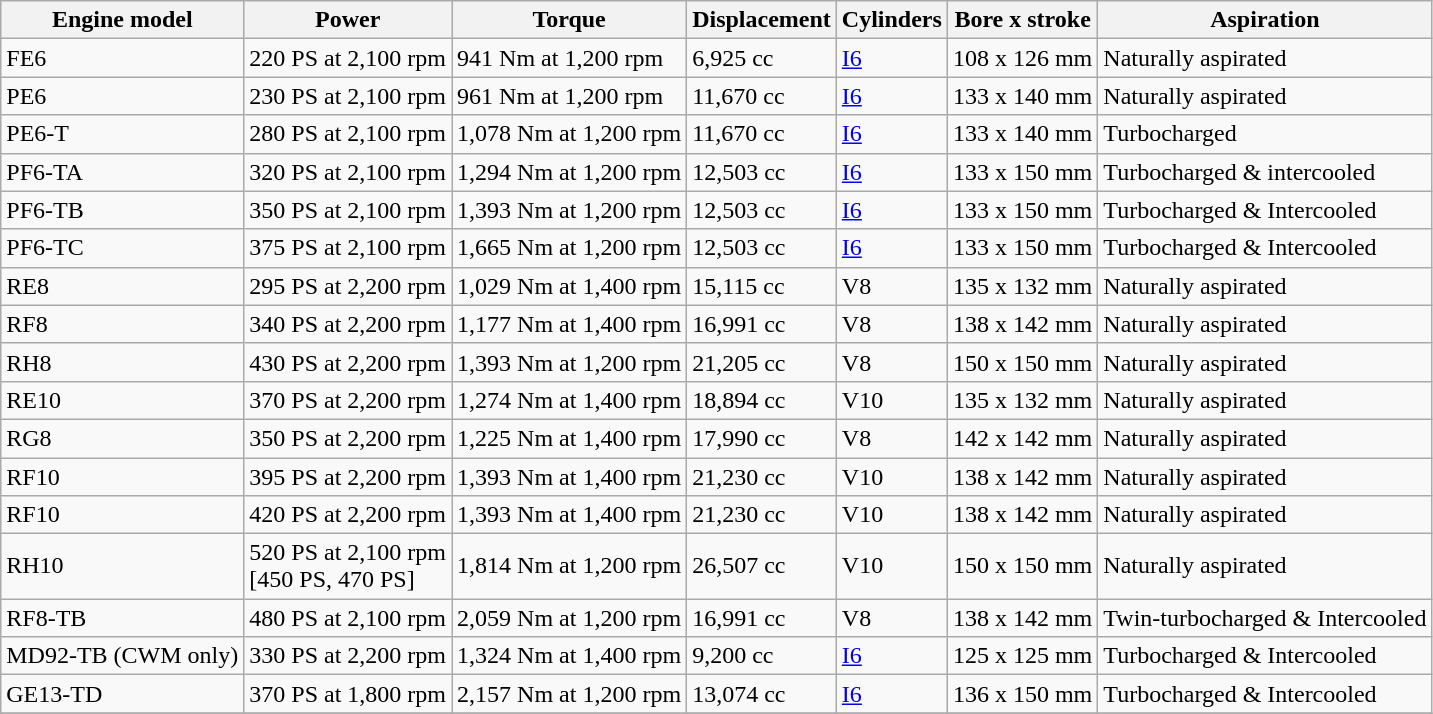<table class="wikitable">
<tr>
<th>Engine model</th>
<th>Power</th>
<th>Torque</th>
<th>Displacement</th>
<th>Cylinders</th>
<th>Bore x stroke</th>
<th>Aspiration</th>
</tr>
<tr>
<td>FE6</td>
<td>220 PS at 2,100 rpm</td>
<td>941 Nm at 1,200 rpm</td>
<td>6,925 cc</td>
<td><a href='#'>I6</a></td>
<td>108 x 126 mm</td>
<td>Naturally aspirated</td>
</tr>
<tr>
<td>PE6</td>
<td>230 PS at 2,100 rpm</td>
<td>961 Nm at 1,200 rpm</td>
<td>11,670 cc</td>
<td><a href='#'>I6</a></td>
<td>133 x 140 mm</td>
<td>Naturally aspirated</td>
</tr>
<tr>
<td>PE6-T</td>
<td>280 PS at 2,100 rpm</td>
<td>1,078 Nm at 1,200 rpm</td>
<td>11,670 cc</td>
<td><a href='#'>I6</a></td>
<td>133 x 140 mm</td>
<td>Turbocharged</td>
</tr>
<tr>
<td>PF6-TA</td>
<td>320 PS at 2,100 rpm</td>
<td>1,294 Nm at 1,200 rpm</td>
<td>12,503 cc</td>
<td><a href='#'>I6</a></td>
<td>133 x 150 mm</td>
<td>Turbocharged & intercooled</td>
</tr>
<tr>
<td>PF6-TB</td>
<td>350 PS at 2,100 rpm</td>
<td>1,393 Nm at 1,200 rpm</td>
<td>12,503 cc</td>
<td><a href='#'>I6</a></td>
<td>133 x 150 mm</td>
<td>Turbocharged & Intercooled</td>
</tr>
<tr>
<td>PF6-TC</td>
<td>375 PS at 2,100 rpm</td>
<td>1,665 Nm at 1,200 rpm</td>
<td>12,503 cc</td>
<td><a href='#'>I6</a></td>
<td>133 x 150 mm</td>
<td>Turbocharged & Intercooled</td>
</tr>
<tr>
<td>RE8</td>
<td>295 PS at 2,200 rpm</td>
<td>1,029 Nm at 1,400 rpm</td>
<td>15,115 cc</td>
<td>V8</td>
<td>135 x 132 mm</td>
<td>Naturally aspirated</td>
</tr>
<tr>
<td>RF8</td>
<td>340 PS at 2,200 rpm</td>
<td>1,177 Nm at 1,400 rpm</td>
<td>16,991 cc</td>
<td>V8</td>
<td>138 x 142 mm</td>
<td>Naturally aspirated</td>
</tr>
<tr>
<td>RH8</td>
<td>430 PS at 2,200 rpm</td>
<td>1,393 Nm at 1,200 rpm</td>
<td>21,205 cc</td>
<td>V8</td>
<td>150 x 150 mm</td>
<td>Naturally aspirated</td>
</tr>
<tr>
<td>RE10</td>
<td>370 PS at 2,200 rpm</td>
<td>1,274 Nm at 1,400 rpm</td>
<td>18,894 cc</td>
<td>V10</td>
<td>135 x 132 mm</td>
<td>Naturally aspirated</td>
</tr>
<tr>
<td>RG8</td>
<td>350 PS at 2,200 rpm</td>
<td>1,225 Nm at 1,400 rpm</td>
<td>17,990 cc</td>
<td>V8</td>
<td>142 x 142 mm</td>
<td>Naturally aspirated</td>
</tr>
<tr>
<td>RF10</td>
<td>395 PS at 2,200 rpm</td>
<td>1,393 Nm at 1,400 rpm</td>
<td>21,230 cc</td>
<td>V10</td>
<td>138 x 142 mm</td>
<td>Naturally aspirated</td>
</tr>
<tr>
<td>RF10</td>
<td>420 PS at 2,200 rpm</td>
<td>1,393 Nm at 1,400 rpm</td>
<td>21,230 cc</td>
<td>V10</td>
<td>138 x 142 mm</td>
<td>Naturally aspirated</td>
</tr>
<tr>
<td>RH10</td>
<td>520 PS at 2,100 rpm<br>[450 PS, 470 PS]</td>
<td>1,814 Nm at 1,200 rpm</td>
<td>26,507 cc</td>
<td>V10</td>
<td>150 x 150 mm</td>
<td>Naturally aspirated</td>
</tr>
<tr>
<td>RF8-TB</td>
<td>480 PS at 2,100 rpm</td>
<td>2,059 Nm at 1,200 rpm</td>
<td>16,991 cc</td>
<td>V8</td>
<td>138 x 142 mm</td>
<td>Twin-turbocharged & Intercooled</td>
</tr>
<tr>
<td>MD92-TB (CWM only)</td>
<td>330 PS at 2,200 rpm</td>
<td>1,324 Nm at 1,400 rpm</td>
<td>9,200 cc</td>
<td><a href='#'>I6</a></td>
<td>125 x 125 mm</td>
<td>Turbocharged & Intercooled</td>
</tr>
<tr>
<td>GE13-TD</td>
<td>370 PS at 1,800 rpm</td>
<td>2,157 Nm at 1,200 rpm</td>
<td>13,074 cc</td>
<td><a href='#'>I6</a></td>
<td>136 x 150 mm</td>
<td>Turbocharged & Intercooled</td>
</tr>
<tr>
</tr>
</table>
